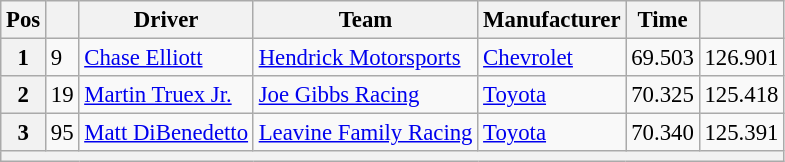<table class="wikitable" style="font-size:95%">
<tr>
<th>Pos</th>
<th></th>
<th>Driver</th>
<th>Team</th>
<th>Manufacturer</th>
<th>Time</th>
<th></th>
</tr>
<tr>
<th>1</th>
<td>9</td>
<td><a href='#'>Chase Elliott</a></td>
<td><a href='#'>Hendrick Motorsports</a></td>
<td><a href='#'>Chevrolet</a></td>
<td>69.503</td>
<td>126.901</td>
</tr>
<tr>
<th>2</th>
<td>19</td>
<td><a href='#'>Martin Truex Jr.</a></td>
<td><a href='#'>Joe Gibbs Racing</a></td>
<td><a href='#'>Toyota</a></td>
<td>70.325</td>
<td>125.418</td>
</tr>
<tr>
<th>3</th>
<td>95</td>
<td><a href='#'>Matt DiBenedetto</a></td>
<td><a href='#'>Leavine Family Racing</a></td>
<td><a href='#'>Toyota</a></td>
<td>70.340</td>
<td>125.391</td>
</tr>
<tr>
<th colspan="7"></th>
</tr>
</table>
